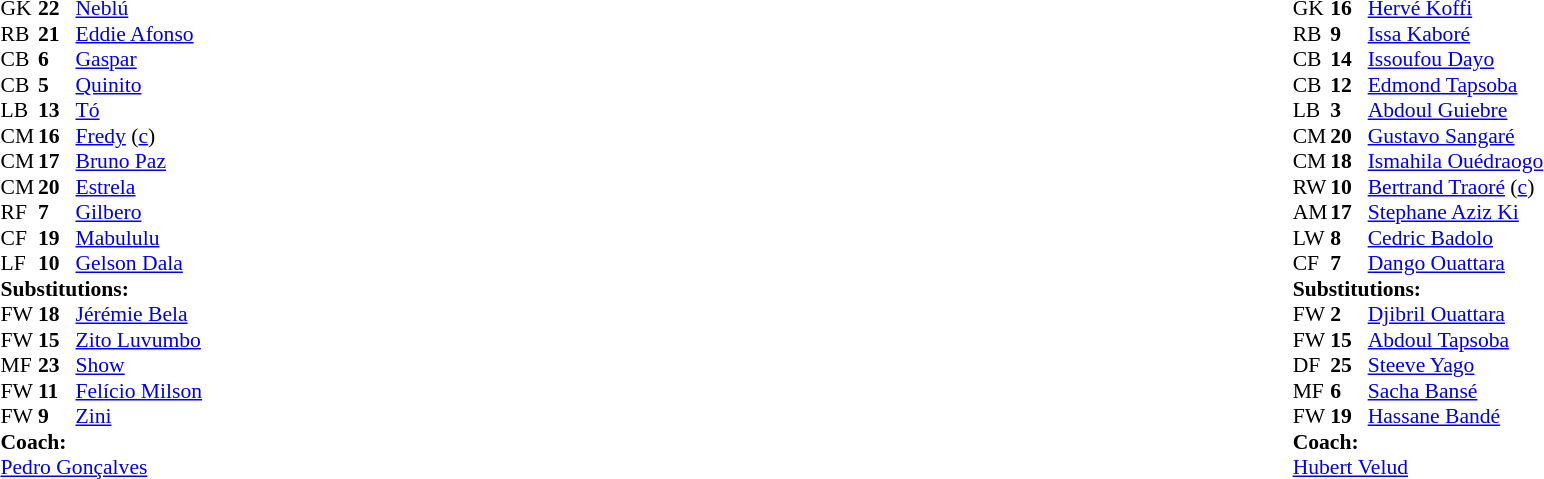<table width="100%">
<tr>
<td valign="top" width="40%"><br><table style="font-size:90%" cellspacing="0" cellpadding="0">
<tr>
<th width=25></th>
<th width=25></th>
</tr>
<tr>
<td>GK</td>
<td><strong>22</strong></td>
<td><a href='#'>Neblú</a></td>
<td></td>
</tr>
<tr>
<td>RB</td>
<td><strong>21</strong></td>
<td><a href='#'>Eddie Afonso</a></td>
</tr>
<tr>
<td>CB</td>
<td><strong>6</strong></td>
<td><a href='#'>Gaspar</a></td>
</tr>
<tr>
<td>CB</td>
<td><strong>5</strong></td>
<td><a href='#'>Quinito</a></td>
</tr>
<tr>
<td>LB</td>
<td><strong>13</strong></td>
<td><a href='#'>Tó</a></td>
</tr>
<tr>
<td>CM</td>
<td><strong>16</strong></td>
<td><a href='#'>Fredy</a> (<a href='#'>c</a>)</td>
<td></td>
<td></td>
</tr>
<tr>
<td>CM</td>
<td><strong>17</strong></td>
<td><a href='#'>Bruno Paz</a></td>
<td></td>
<td></td>
</tr>
<tr>
<td>CM</td>
<td><strong>20</strong></td>
<td><a href='#'>Estrela</a></td>
</tr>
<tr>
<td>RF</td>
<td><strong>7</strong></td>
<td><a href='#'>Gilbero</a></td>
<td></td>
<td></td>
</tr>
<tr>
<td>CF</td>
<td><strong>19</strong></td>
<td><a href='#'>Mabululu</a></td>
<td></td>
<td></td>
</tr>
<tr>
<td>LF</td>
<td><strong>10</strong></td>
<td><a href='#'>Gelson Dala</a></td>
<td></td>
<td></td>
</tr>
<tr>
<td colspan=3><strong>Substitutions:</strong></td>
</tr>
<tr>
<td>FW</td>
<td><strong>18</strong></td>
<td><a href='#'>Jérémie Bela</a></td>
<td></td>
<td></td>
</tr>
<tr>
<td>FW</td>
<td><strong>15</strong></td>
<td><a href='#'>Zito Luvumbo</a></td>
<td></td>
<td></td>
</tr>
<tr>
<td>MF</td>
<td><strong>23</strong></td>
<td><a href='#'>Show</a></td>
<td></td>
<td></td>
</tr>
<tr>
<td>FW</td>
<td><strong>11</strong></td>
<td><a href='#'>Felício Milson</a></td>
<td></td>
<td></td>
</tr>
<tr>
<td>FW</td>
<td><strong>9</strong></td>
<td><a href='#'>Zini</a></td>
<td></td>
<td></td>
</tr>
<tr>
<td colspan=3><strong>Coach:</strong></td>
</tr>
<tr>
<td colspan=3> <a href='#'>Pedro Gonçalves</a></td>
</tr>
</table>
</td>
<td valign="top"></td>
<td valign="top" width="50%"><br><table style="font-size:90%; margin:auto" cellspacing="0" cellpadding="0">
<tr>
<th width=25></th>
<th width=25></th>
</tr>
<tr>
<td>GK</td>
<td><strong>16</strong></td>
<td><a href='#'>Hervé Koffi</a></td>
</tr>
<tr>
<td>RB</td>
<td><strong>9</strong></td>
<td><a href='#'>Issa Kaboré</a></td>
</tr>
<tr>
<td>CB</td>
<td><strong>14</strong></td>
<td><a href='#'>Issoufou Dayo</a></td>
</tr>
<tr>
<td>CB</td>
<td><strong>12</strong></td>
<td><a href='#'>Edmond Tapsoba</a></td>
</tr>
<tr>
<td>LB</td>
<td><strong>3</strong></td>
<td><a href='#'>Abdoul Guiebre</a></td>
<td></td>
<td></td>
</tr>
<tr>
<td>CM</td>
<td><strong>20</strong></td>
<td><a href='#'>Gustavo Sangaré</a></td>
</tr>
<tr>
<td>CM</td>
<td><strong>18</strong></td>
<td><a href='#'>Ismahila Ouédraogo</a></td>
<td></td>
<td></td>
</tr>
<tr>
<td>RW</td>
<td><strong>10</strong></td>
<td><a href='#'>Bertrand Traoré</a> (<a href='#'>c</a>)</td>
<td></td>
<td></td>
</tr>
<tr>
<td>AM</td>
<td><strong>17</strong></td>
<td><a href='#'>Stephane Aziz Ki</a></td>
<td></td>
<td></td>
</tr>
<tr>
<td>LW</td>
<td><strong>8</strong></td>
<td><a href='#'>Cedric Badolo</a></td>
<td></td>
<td></td>
</tr>
<tr>
<td>CF</td>
<td><strong>7</strong></td>
<td><a href='#'>Dango Ouattara</a></td>
</tr>
<tr>
<td colspan=3><strong>Substitutions:</strong></td>
</tr>
<tr>
<td>FW</td>
<td><strong>2</strong></td>
<td><a href='#'>Djibril Ouattara</a></td>
<td></td>
<td></td>
</tr>
<tr>
<td>FW</td>
<td><strong>15</strong></td>
<td><a href='#'>Abdoul Tapsoba</a></td>
<td></td>
<td></td>
</tr>
<tr>
<td>DF</td>
<td><strong>25</strong></td>
<td><a href='#'>Steeve Yago</a></td>
<td></td>
<td></td>
</tr>
<tr>
<td>MF</td>
<td><strong>6</strong></td>
<td><a href='#'>Sacha Bansé</a></td>
<td></td>
<td></td>
</tr>
<tr>
<td>FW</td>
<td><strong>19</strong></td>
<td><a href='#'>Hassane Bandé</a></td>
<td></td>
<td></td>
</tr>
<tr>
<td colspan=3><strong>Coach:</strong></td>
</tr>
<tr>
<td colspan=3> <a href='#'>Hubert Velud</a></td>
</tr>
</table>
</td>
</tr>
</table>
